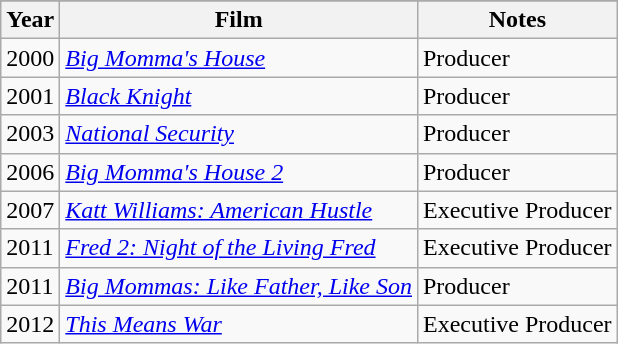<table class="wikitable">
<tr>
</tr>
<tr>
<th>Year</th>
<th>Film</th>
<th>Notes</th>
</tr>
<tr>
<td>2000</td>
<td><em><a href='#'>Big Momma's House</a></em></td>
<td>Producer</td>
</tr>
<tr>
<td>2001</td>
<td><em><a href='#'>Black Knight</a></em></td>
<td>Producer</td>
</tr>
<tr>
<td>2003</td>
<td><em><a href='#'>National Security</a></em></td>
<td>Producer</td>
</tr>
<tr>
<td>2006</td>
<td><em><a href='#'>Big Momma's House 2</a></em></td>
<td>Producer</td>
</tr>
<tr>
<td>2007</td>
<td><em><a href='#'>Katt Williams: American Hustle</a></em></td>
<td>Executive Producer</td>
</tr>
<tr>
<td>2011</td>
<td><em><a href='#'>Fred 2: Night of the Living Fred</a></em></td>
<td>Executive Producer</td>
</tr>
<tr>
<td>2011</td>
<td><em><a href='#'>Big Mommas: Like Father, Like Son</a></em></td>
<td>Producer</td>
</tr>
<tr>
<td>2012</td>
<td><em><a href='#'>This Means War</a></em></td>
<td>Executive Producer</td>
</tr>
</table>
